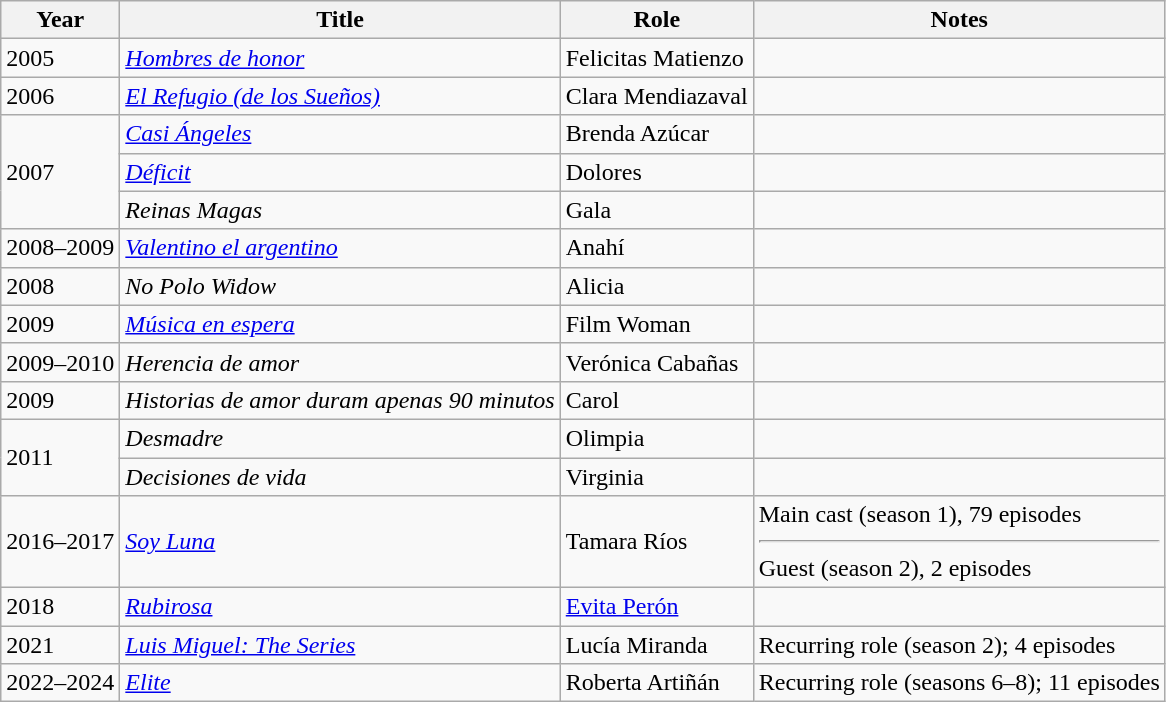<table class="wikitable" sortable">
<tr>
<th scope="col">Year</th>
<th scope="col">Title</th>
<th scope="col">Role</th>
<th scope="col" class="unsortable">Notes</th>
</tr>
<tr>
<td>2005</td>
<td><em><a href='#'>Hombres de honor</a></em></td>
<td>Felicitas Matienzo</td>
<td></td>
</tr>
<tr>
<td>2006</td>
<td><em><a href='#'>El Refugio (de los Sueños)</a></em></td>
<td>Clara Mendiazaval</td>
<td></td>
</tr>
<tr>
<td rowspan="3">2007</td>
<td><em><a href='#'>Casi Ángeles</a></em></td>
<td>Brenda Azúcar</td>
<td></td>
</tr>
<tr>
<td><em><a href='#'>Déficit</a></em></td>
<td>Dolores</td>
<td></td>
</tr>
<tr>
<td><em>Reinas Magas</em></td>
<td>Gala</td>
<td></td>
</tr>
<tr>
<td>2008–2009</td>
<td><em><a href='#'>Valentino el argentino</a></em></td>
<td>Anahí</td>
<td></td>
</tr>
<tr>
<td>2008</td>
<td><em>No Polo Widow</em></td>
<td>Alicia</td>
<td></td>
</tr>
<tr>
<td>2009</td>
<td><em><a href='#'>Música en espera</a></em></td>
<td>Film Woman</td>
<td></td>
</tr>
<tr>
<td>2009–2010</td>
<td><em>Herencia de amor</em></td>
<td>Verónica Cabañas</td>
<td></td>
</tr>
<tr>
<td>2009</td>
<td><em>Historias de amor duram apenas 90 minutos</em></td>
<td>Carol</td>
<td></td>
</tr>
<tr>
<td rowspan="2">2011</td>
<td><em>Desmadre</em></td>
<td>Olimpia</td>
<td></td>
</tr>
<tr>
<td><em>Decisiones de vida</em></td>
<td>Virginia</td>
<td></td>
</tr>
<tr>
<td>2016–2017</td>
<td><em><a href='#'>Soy Luna</a></em></td>
<td>Tamara Ríos</td>
<td>Main cast (season 1), 79 episodes<hr>Guest (season 2), 2 episodes</td>
</tr>
<tr>
<td>2018</td>
<td><em><a href='#'>Rubirosa</a></em></td>
<td><a href='#'>Evita Perón</a></td>
<td></td>
</tr>
<tr>
<td>2021</td>
<td><em><a href='#'>Luis Miguel: The Series</a></em></td>
<td>Lucía Miranda</td>
<td>Recurring role (season 2); 4 episodes</td>
</tr>
<tr>
<td>2022–2024</td>
<td><em><a href='#'>Elite</a></em></td>
<td>Roberta Artiñán</td>
<td>Recurring role (seasons 6–8); 11 episodes</td>
</tr>
</table>
